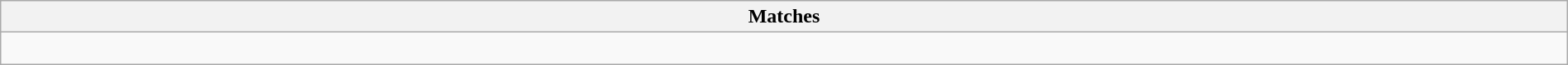<table class="wikitable collapsible collapsed" style="width:100%;">
<tr>
<th>Matches</th>
</tr>
<tr>
<td><br>













</td>
</tr>
</table>
